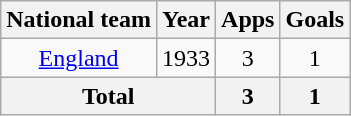<table class="wikitable" style="text-align: center;">
<tr>
<th>National team</th>
<th>Year</th>
<th>Apps</th>
<th>Goals</th>
</tr>
<tr>
<td><a href='#'>England</a></td>
<td>1933</td>
<td>3</td>
<td>1</td>
</tr>
<tr>
<th colspan="2">Total</th>
<th>3</th>
<th>1</th>
</tr>
</table>
